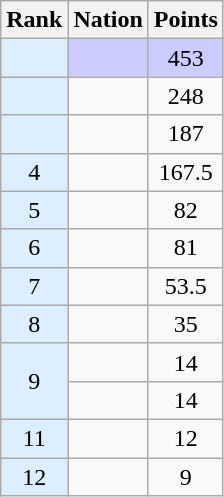<table class="wikitable sortable" style="text-align:center">
<tr>
<th>Rank</th>
<th>Nation</th>
<th>Points</th>
</tr>
<tr style="background-color:#ccccff">
<td bgcolor = DDEEFF></td>
<td align=left></td>
<td>453</td>
</tr>
<tr>
<td bgcolor = DDEEFF></td>
<td align=left></td>
<td>248</td>
</tr>
<tr>
<td bgcolor = DDEEFF></td>
<td align=left></td>
<td>187</td>
</tr>
<tr>
<td bgcolor = DDEEFF>4</td>
<td align=left></td>
<td>167.5</td>
</tr>
<tr>
<td bgcolor = DDEEFF>5</td>
<td align=left></td>
<td>82</td>
</tr>
<tr>
<td bgcolor = DDEEFF>6</td>
<td align=left></td>
<td>81</td>
</tr>
<tr>
<td bgcolor = DDEEFF>7</td>
<td align=left></td>
<td>53.5</td>
</tr>
<tr>
<td bgcolor = DDEEFF>8</td>
<td align=left></td>
<td>35</td>
</tr>
<tr>
<td rowspan = "2" bgcolor = DDEEFF>9</td>
<td align=left></td>
<td>14</td>
</tr>
<tr>
<td align=left></td>
<td>14</td>
</tr>
<tr>
<td bgcolor = DDEEFF>11</td>
<td align=left></td>
<td>12</td>
</tr>
<tr>
<td bgcolor = DDEEFF>12</td>
<td align=left></td>
<td>9</td>
</tr>
</table>
